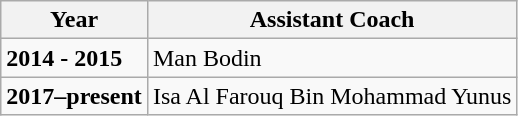<table class="wikitable sortable">
<tr>
<th>Year</th>
<th>Assistant Coach</th>
</tr>
<tr>
<td><strong>2014 - 2015</strong></td>
<td>Man Bodin</td>
</tr>
<tr>
<td><strong>2017–present</strong></td>
<td>Isa Al Farouq Bin Mohammad Yunus</td>
</tr>
</table>
